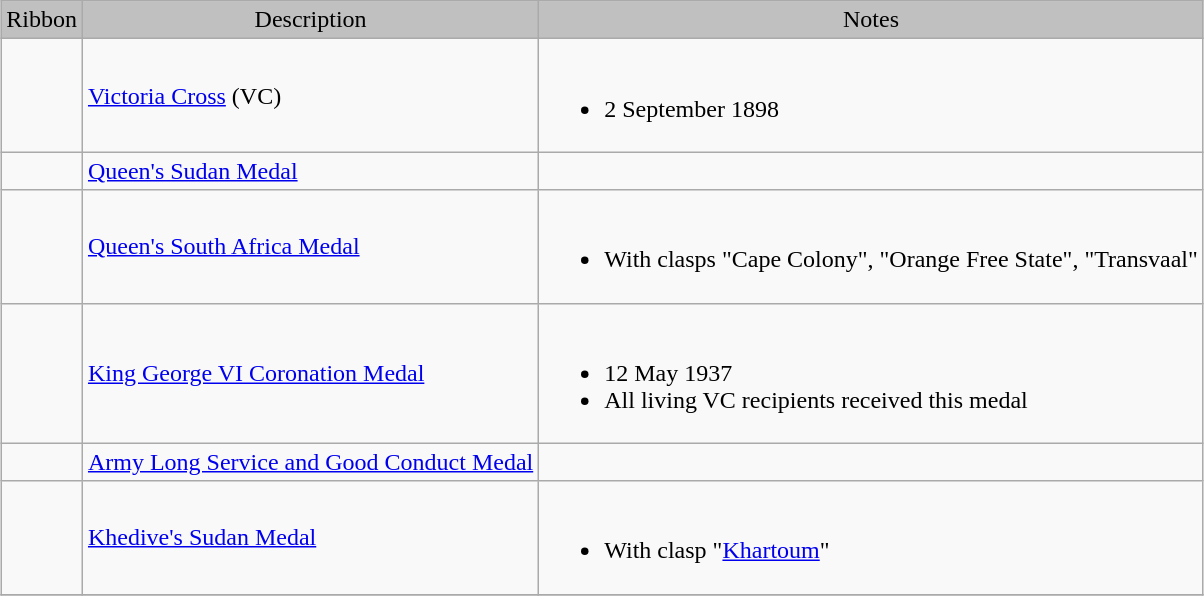<table class="wikitable" style="margin:1em auto">
<tr style="background:silver;" align="center">
<td>Ribbon</td>
<td>Description</td>
<td>Notes</td>
</tr>
<tr>
<td></td>
<td><a href='#'>Victoria Cross</a> (VC)</td>
<td><br><ul><li>2 September 1898</li></ul></td>
</tr>
<tr>
<td></td>
<td><a href='#'>Queen's Sudan Medal</a></td>
<td></td>
</tr>
<tr>
<td></td>
<td><a href='#'>Queen's South Africa Medal</a></td>
<td><br><ul><li>With clasps "Cape Colony", "Orange Free State", "Transvaal"</li></ul></td>
</tr>
<tr>
<td></td>
<td><a href='#'>King George VI Coronation Medal</a></td>
<td><br><ul><li>12 May 1937</li><li>All living VC recipients received this medal</li></ul></td>
</tr>
<tr>
<td></td>
<td><a href='#'>Army Long Service and Good Conduct Medal</a></td>
<td></td>
</tr>
<tr>
<td></td>
<td><a href='#'>Khedive's Sudan Medal</a></td>
<td><br><ul><li>With clasp "<a href='#'>Khartoum</a>"</li></ul></td>
</tr>
<tr>
</tr>
</table>
